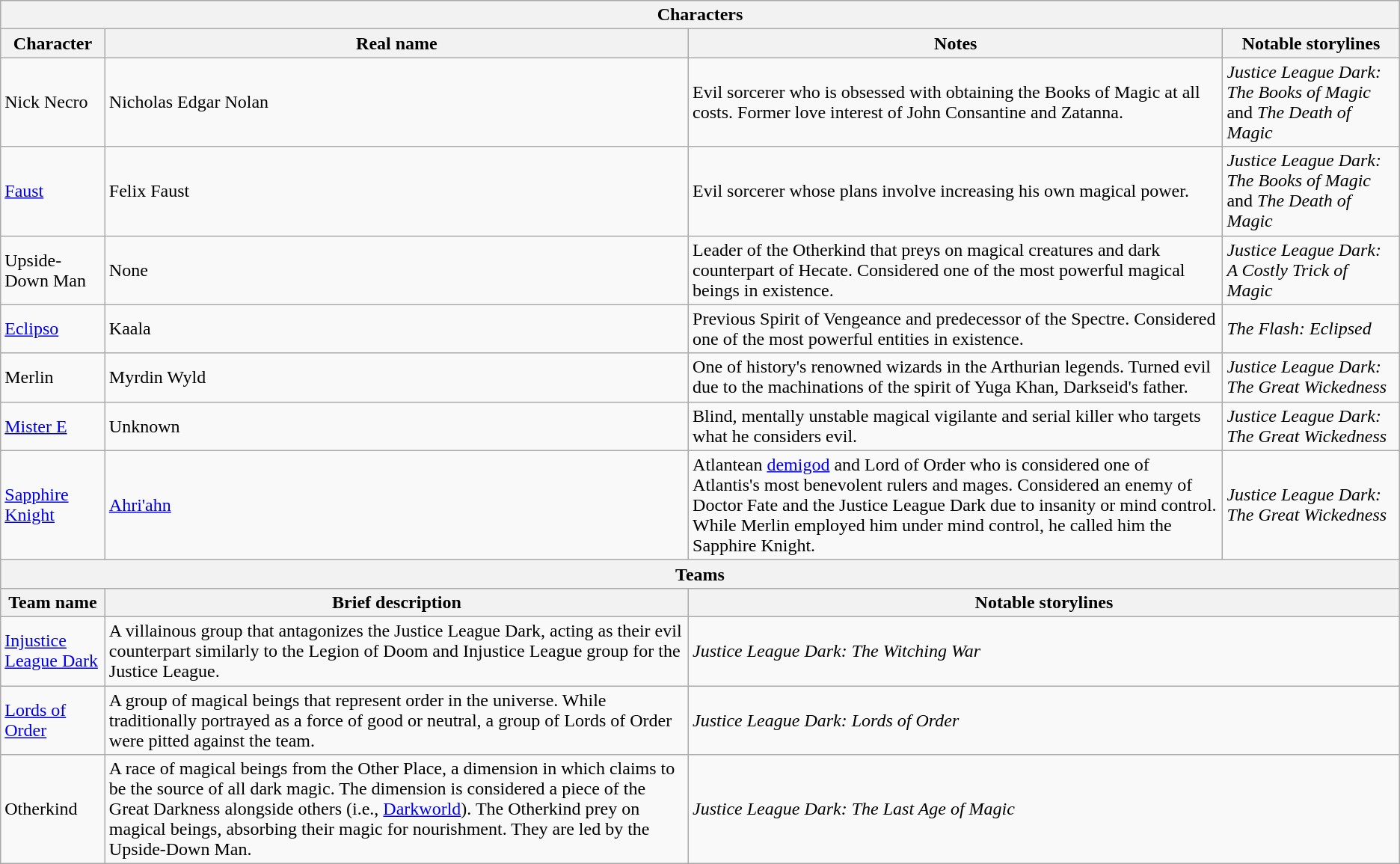<table class="wikitable">
<tr>
<th colspan="4">Characters</th>
</tr>
<tr>
<th scope="col">Character</th>
<th scope="col">Real name</th>
<th scope="col">Notes</th>
<th scope="col">Notable storylines</th>
</tr>
<tr>
<td>Nick Necro</td>
<td>Nicholas Edgar Nolan</td>
<td>Evil sorcerer who is obsessed with obtaining the Books of Magic at all costs. Former love interest of John Consantine and Zatanna.</td>
<td><em>Justice League Dark: The Books of Magic</em> and <em>The Death of Magic</em></td>
</tr>
<tr>
<td><a href='#'>Faust</a></td>
<td>Felix Faust</td>
<td>Evil sorcerer whose plans involve increasing his own magical power.</td>
<td><em>Justice League Dark: The Books of Magic</em> and <em>The Death of Magic</em></td>
</tr>
<tr>
<td>Upside-Down Man</td>
<td>None</td>
<td>Leader of the Otherkind that preys on magical creatures and dark counterpart of Hecate. Considered one of the most powerful magical beings in existence.</td>
<td><em>Justice League Dark: A Costly Trick of Magic</em></td>
</tr>
<tr>
<td><a href='#'>Eclipso</a></td>
<td>Kaala</td>
<td>Previous Spirit of Vengeance and predecessor of the Spectre. Considered one of the most powerful entities in existence.</td>
<td><em>The Flash: Eclipsed</em></td>
</tr>
<tr>
<td>Merlin</td>
<td>Myrdin Wyld</td>
<td>One of history's renowned wizards in the Arthurian legends. Turned evil due to the machinations of the spirit of Yuga Khan, Darkseid's father.</td>
<td><em>Justice League Dark: The Great Wickedness</em></td>
</tr>
<tr>
<td><a href='#'>Mister E</a></td>
<td>Unknown</td>
<td>Blind, mentally unstable magical vigilante and serial killer who targets what he considers evil.</td>
<td><em>Justice League Dark: The Great Wickedness</em></td>
</tr>
<tr>
<td><a href='#'>Sapphire Knight</a></td>
<td><a href='#'>Ahri'ahn</a></td>
<td>Atlantean <a href='#'>demigod</a> and Lord of Order who is considered one of Atlantis's most benevolent rulers and mages. Considered an enemy of Doctor Fate and the Justice League Dark due to insanity or mind control. While Merlin employed him under mind control, he called him the Sapphire Knight.</td>
<td><em>Justice League Dark: The Great Wickedness</em></td>
</tr>
<tr>
<th colspan="4">Teams</th>
</tr>
<tr>
<th>Team name</th>
<th>Brief description</th>
<th colspan="2">Notable storylines</th>
</tr>
<tr>
<td><a href='#'>Injustice League Dark</a></td>
<td>A villainous group that antagonizes the Justice League Dark, acting as their evil counterpart similarly to the Legion of Doom and Injustice League group for the Justice League.</td>
<td colspan="2"><em>Justice League Dark: The Witching War</em></td>
</tr>
<tr>
<td><a href='#'>Lords of Order</a></td>
<td>A group of magical beings that represent order in the universe. While traditionally portrayed as a force of good or neutral, a group of Lords of Order were pitted against the team.</td>
<td colspan="2"><em>Justice League Dark: Lords of Order</em></td>
</tr>
<tr>
<td>Otherkind</td>
<td>A race of magical beings from the Other Place, a dimension in which claims to be the source of all dark magic. The dimension is considered a piece of the Great Darkness alongside others (i.e., <a href='#'>Darkworld</a>). The Otherkind prey on magical beings, absorbing their magic for nourishment. They are led by the Upside-Down Man.</td>
<td colspan="2"><em>Justice League Dark: The Last Age of Magic</em></td>
</tr>
</table>
